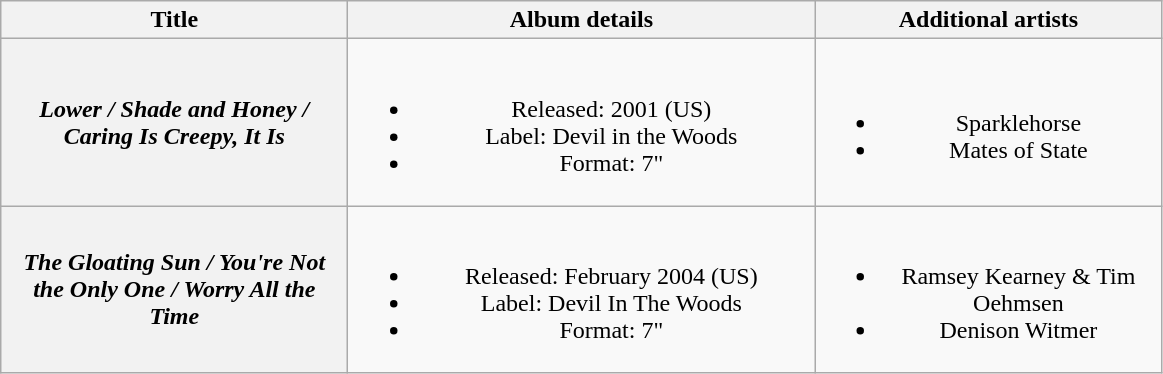<table class="wikitable plainrowheaders" style="text-align:center;">
<tr>
<th scope="col" rowspan="1" style="width:14em;">Title</th>
<th scope="col" rowspan="1" style="width:19em;">Album details</th>
<th scope="col" rowspan="1" style="width:14em;">Additional artists</th>
</tr>
<tr>
<th scope="row"><em>Lower / Shade and Honey / Caring Is Creepy, It Is</em></th>
<td><br><ul><li>Released: 2001 <span>(US)</span></li><li>Label: Devil in the Woods</li><li>Format: 7"</li></ul></td>
<td><br><ul><li>Sparklehorse</li><li>Mates of State</li></ul></td>
</tr>
<tr>
<th scope="row"><em>The Gloating Sun / You're Not the Only One / Worry All the Time</em></th>
<td><br><ul><li>Released: February 2004 <span>(US)</span></li><li>Label: Devil In The Woods</li><li>Format: 7"</li></ul></td>
<td><br><ul><li>Ramsey Kearney & Tim Oehmsen</li><li>Denison Witmer</li></ul></td>
</tr>
</table>
